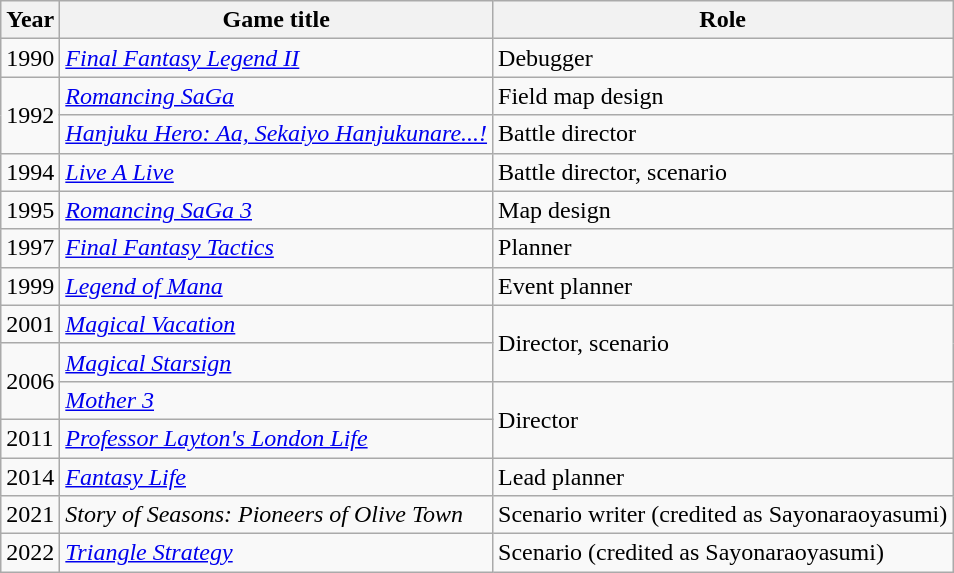<table class="wikitable sortable">
<tr>
<th scope="col">Year</th>
<th scope="col">Game title</th>
<th scope="col">Role</th>
</tr>
<tr>
<td>1990</td>
<td><em><a href='#'>Final Fantasy Legend II</a></em></td>
<td>Debugger</td>
</tr>
<tr>
<td rowspan="2">1992</td>
<td><em><a href='#'>Romancing SaGa</a></em></td>
<td>Field map design</td>
</tr>
<tr>
<td><em><a href='#'>Hanjuku Hero: Aa, Sekaiyo Hanjukunare...!</a></em></td>
<td>Battle director</td>
</tr>
<tr>
<td>1994</td>
<td><em><a href='#'>Live A Live</a></em></td>
<td>Battle director, scenario</td>
</tr>
<tr>
<td>1995</td>
<td><em><a href='#'>Romancing SaGa 3</a></em></td>
<td>Map design</td>
</tr>
<tr>
<td>1997</td>
<td><em><a href='#'>Final Fantasy Tactics</a></em></td>
<td>Planner</td>
</tr>
<tr>
<td>1999</td>
<td><em><a href='#'>Legend of Mana</a></em></td>
<td>Event planner</td>
</tr>
<tr>
<td>2001</td>
<td><em><a href='#'>Magical Vacation</a></em></td>
<td rowspan="2">Director, scenario</td>
</tr>
<tr>
<td rowspan="2">2006</td>
<td><em><a href='#'>Magical Starsign</a></em></td>
</tr>
<tr>
<td><em><a href='#'>Mother 3</a></em></td>
<td rowspan="2">Director</td>
</tr>
<tr>
<td>2011</td>
<td><em><a href='#'>Professor Layton's London Life</a></em></td>
</tr>
<tr>
<td>2014</td>
<td><em><a href='#'>Fantasy Life</a></em></td>
<td>Lead planner</td>
</tr>
<tr>
<td>2021</td>
<td><em>Story of Seasons: Pioneers of Olive Town</em></td>
<td>Scenario writer (credited as Sayonaraoyasumi)</td>
</tr>
<tr>
<td>2022</td>
<td><em><a href='#'>Triangle Strategy</a></em></td>
<td>Scenario (credited as Sayonaraoyasumi)</td>
</tr>
</table>
